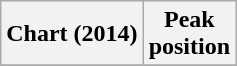<table class="wikitable sortable plainrowheaders">
<tr>
<th>Chart (2014)</th>
<th>Peak<br>position</th>
</tr>
<tr>
</tr>
</table>
